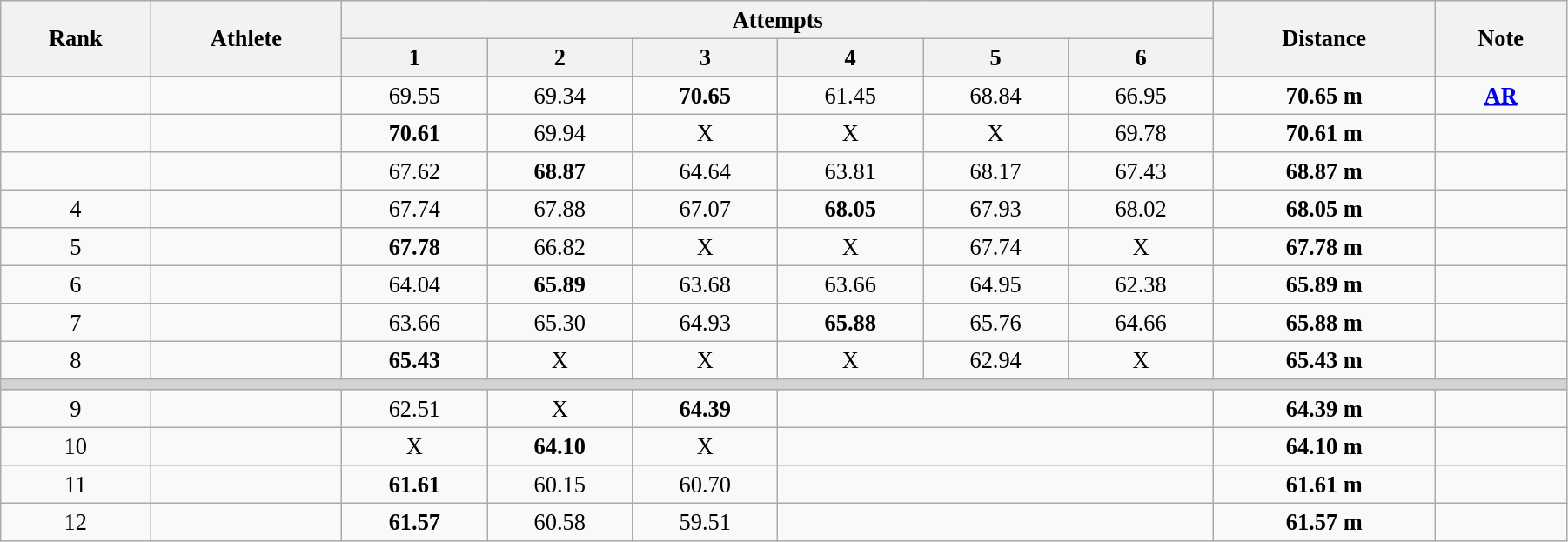<table class="wikitable" style=" text-align:center; font-size:110%;" width="95%">
<tr>
<th rowspan="2">Rank</th>
<th rowspan="2">Athlete</th>
<th colspan="6">Attempts</th>
<th rowspan="2">Distance</th>
<th rowspan="2">Note</th>
</tr>
<tr>
<th>1</th>
<th>2</th>
<th>3</th>
<th>4</th>
<th>5</th>
<th>6</th>
</tr>
<tr>
<td></td>
<td align=left></td>
<td>69.55</td>
<td>69.34</td>
<td><strong>70.65</strong></td>
<td>61.45</td>
<td>68.84</td>
<td>66.95</td>
<td><strong>70.65 m</strong></td>
<td><strong><a href='#'>AR</a></strong></td>
</tr>
<tr>
<td></td>
<td align=left></td>
<td><strong>70.61</strong></td>
<td>69.94</td>
<td>X</td>
<td>X</td>
<td>X</td>
<td>69.78</td>
<td><strong>70.61 m </strong></td>
<td></td>
</tr>
<tr>
<td></td>
<td align=left></td>
<td>67.62</td>
<td><strong>68.87</strong></td>
<td>64.64</td>
<td>63.81</td>
<td>68.17</td>
<td>67.43</td>
<td><strong>68.87 m </strong></td>
<td></td>
</tr>
<tr>
<td>4</td>
<td align=left></td>
<td>67.74</td>
<td>67.88</td>
<td>67.07</td>
<td><strong>68.05</strong></td>
<td>67.93</td>
<td>68.02</td>
<td><strong>68.05 m </strong></td>
<td></td>
</tr>
<tr>
<td>5</td>
<td align=left></td>
<td><strong>67.78</strong></td>
<td>66.82</td>
<td>X</td>
<td>X</td>
<td>67.74</td>
<td>X</td>
<td><strong>67.78 m </strong></td>
<td></td>
</tr>
<tr>
<td>6</td>
<td align=left></td>
<td>64.04</td>
<td><strong>65.89</strong></td>
<td>63.68</td>
<td>63.66</td>
<td>64.95</td>
<td>62.38</td>
<td><strong>65.89 m </strong></td>
<td></td>
</tr>
<tr>
<td>7</td>
<td align=left></td>
<td>63.66</td>
<td>65.30</td>
<td>64.93</td>
<td><strong>65.88</strong></td>
<td>65.76</td>
<td>64.66</td>
<td><strong>65.88 m </strong></td>
<td></td>
</tr>
<tr>
<td>8</td>
<td align=left></td>
<td><strong>65.43</strong></td>
<td>X</td>
<td>X</td>
<td>X</td>
<td>62.94</td>
<td>X</td>
<td><strong>65.43 m </strong></td>
<td></td>
</tr>
<tr>
<td colspan=10 bgcolor=lightgray></td>
</tr>
<tr>
<td>9</td>
<td align=left></td>
<td>62.51</td>
<td>X</td>
<td><strong>64.39</strong></td>
<td colspan="3"></td>
<td><strong>64.39 m </strong></td>
<td></td>
</tr>
<tr>
<td>10</td>
<td align=left></td>
<td>X</td>
<td><strong>64.10</strong></td>
<td>X</td>
<td colspan=3></td>
<td><strong>64.10 m </strong></td>
<td></td>
</tr>
<tr>
<td>11</td>
<td align=left></td>
<td><strong>61.61</strong></td>
<td>60.15</td>
<td>60.70</td>
<td colspan=3></td>
<td><strong>61.61 m </strong></td>
<td></td>
</tr>
<tr>
<td>12</td>
<td align=left></td>
<td><strong>61.57</strong></td>
<td>60.58</td>
<td>59.51</td>
<td colspan=3></td>
<td><strong>61.57 m </strong></td>
<td></td>
</tr>
</table>
